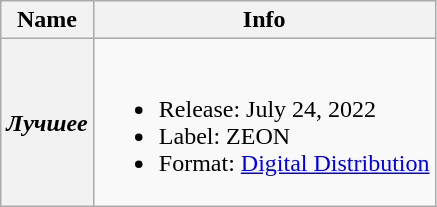<table class="wikitable" style="font-size: 100%">
<tr>
<th>Name</th>
<th>Info</th>
</tr>
<tr>
<th><strong><em>Лучшее</em></strong></th>
<td><br><ul><li>Release: July 24, 2022</li><li>Label: ZEON</li><li>Format: <a href='#'>Digital Distribution</a></li></ul></td>
</tr>
</table>
